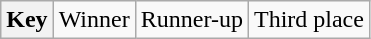<table class="wikitable">
<tr>
<th>Key</th>
<td> Winner</td>
<td> Runner-up</td>
<td> Third place</td>
</tr>
</table>
